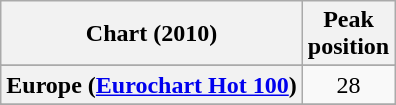<table class="wikitable sortable plainrowheaders" style="text-align:center">
<tr>
<th>Chart (2010)</th>
<th>Peak<br>position</th>
</tr>
<tr>
</tr>
<tr>
<th scope="row">Europe (<a href='#'>Eurochart Hot 100</a>)</th>
<td>28</td>
</tr>
<tr>
</tr>
<tr>
</tr>
<tr>
</tr>
<tr>
</tr>
</table>
